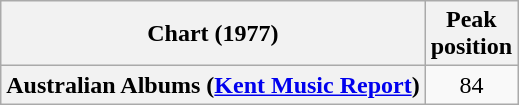<table class="wikitable sortable plainrowheaders">
<tr>
<th scope="col">Chart (1977)</th>
<th scope="col">Peak<br>position</th>
</tr>
<tr>
<th scope="row">Australian Albums (<a href='#'>Kent Music Report</a>)</th>
<td align="center">84</td>
</tr>
</table>
